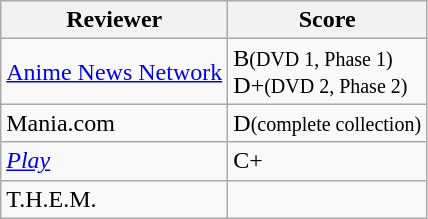<table class="wikitable floatright">
<tr>
<th>Reviewer</th>
<th>Score</th>
</tr>
<tr>
<td><a href='#'>Anime News Network</a></td>
<td>B<small>(DVD 1, Phase 1)</small><br>D+<small>(DVD 2, Phase 2)</small></td>
</tr>
<tr>
<td>Mania.com</td>
<td>D<small>(complete collection)</small></td>
</tr>
<tr>
<td><em><a href='#'>Play</a></em></td>
<td>C+</td>
</tr>
<tr>
<td>T.H.E.M.</td>
<td></td>
</tr>
</table>
